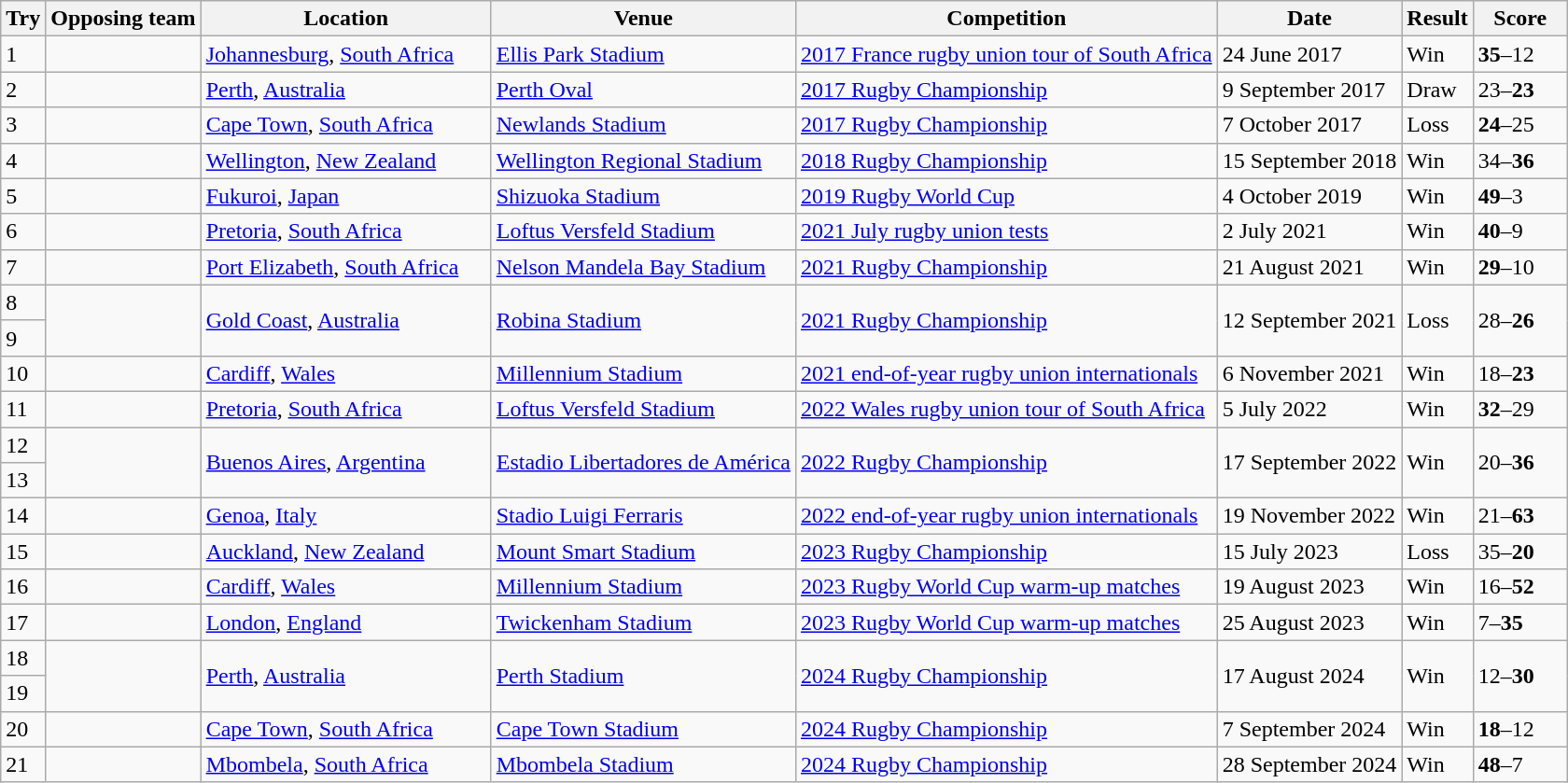<table class="wikitable" style="font-size:100%">
<tr>
<th>Try</th>
<th Opposing team="col" style="min-width: 100px; max-width: 10000px;">Opposing team</th>
<th scope="col" style="min-width: 200px; max-width: 1000px;">Location</th>
<th>Venue</th>
<th>Competition</th>
<th Date="col" style="min-width: 120px; max-width: 1000px;">Date</th>
<th>Result</th>
<th scope="col" style="min-width: 60px; max-width: 300px;">Score</th>
</tr>
<tr>
<td>1</td>
<td></td>
<td><a href='#'>Johannesburg</a>, <a href='#'>South Africa</a></td>
<td><a href='#'>Ellis Park Stadium</a></td>
<td><a href='#'>2017 France rugby union tour of South Africa</a></td>
<td>24 June 2017</td>
<td>Win</td>
<td><strong>35</strong>–12</td>
</tr>
<tr>
<td>2</td>
<td></td>
<td><a href='#'>Perth</a>, <a href='#'>Australia</a></td>
<td><a href='#'>Perth Oval</a></td>
<td><a href='#'>2017 Rugby Championship</a></td>
<td>9 September 2017</td>
<td>Draw</td>
<td>23–<strong>23</strong></td>
</tr>
<tr>
<td>3</td>
<td></td>
<td><a href='#'>Cape Town</a>, <a href='#'>South Africa</a></td>
<td><a href='#'>Newlands Stadium</a></td>
<td><a href='#'>2017 Rugby Championship</a></td>
<td>7 October 2017</td>
<td>Loss</td>
<td><strong>24</strong>–25</td>
</tr>
<tr>
<td>4</td>
<td></td>
<td><a href='#'>Wellington</a>, <a href='#'>New Zealand</a></td>
<td><a href='#'>Wellington Regional Stadium</a></td>
<td><a href='#'>2018 Rugby Championship</a></td>
<td>15 September 2018</td>
<td>Win</td>
<td>34–<strong>36</strong></td>
</tr>
<tr>
<td>5</td>
<td></td>
<td><a href='#'>Fukuroi</a>, <a href='#'>Japan</a></td>
<td><a href='#'>Shizuoka Stadium</a></td>
<td><a href='#'>2019 Rugby World Cup</a></td>
<td>4 October 2019</td>
<td>Win</td>
<td><strong>49</strong>–3</td>
</tr>
<tr>
<td>6</td>
<td></td>
<td><a href='#'>Pretoria</a>, <a href='#'>South Africa</a></td>
<td><a href='#'>Loftus Versfeld Stadium</a></td>
<td><a href='#'>2021 July rugby union tests</a></td>
<td>2 July 2021</td>
<td>Win</td>
<td><strong>40</strong>–9</td>
</tr>
<tr>
<td>7</td>
<td></td>
<td><a href='#'>Port Elizabeth</a>, <a href='#'>South Africa</a></td>
<td><a href='#'>Nelson Mandela Bay Stadium</a></td>
<td><a href='#'>2021 Rugby Championship</a></td>
<td>21 August 2021</td>
<td>Win</td>
<td><strong>29</strong>–10</td>
</tr>
<tr>
<td>8</td>
<td rowspan="2"></td>
<td rowspan="2"><a href='#'>Gold Coast</a>, <a href='#'>Australia</a></td>
<td rowspan="2"><a href='#'>Robina Stadium</a></td>
<td rowspan="2"><a href='#'>2021 Rugby Championship</a></td>
<td rowspan="2">12 September 2021</td>
<td rowspan="2">Loss</td>
<td rowspan="2">28–<strong>26</strong></td>
</tr>
<tr>
<td>9</td>
</tr>
<tr>
<td>10</td>
<td></td>
<td><a href='#'>Cardiff</a>, <a href='#'>Wales</a></td>
<td><a href='#'>Millennium Stadium</a></td>
<td><a href='#'>2021 end-of-year rugby union internationals</a></td>
<td>6 November 2021</td>
<td>Win</td>
<td>18–<strong>23</strong></td>
</tr>
<tr>
<td>11</td>
<td></td>
<td><a href='#'>Pretoria</a>, <a href='#'>South Africa</a></td>
<td><a href='#'>Loftus Versfeld Stadium</a></td>
<td><a href='#'>2022 Wales rugby union tour of South Africa</a></td>
<td>5 July 2022</td>
<td>Win</td>
<td><strong>32</strong>–29</td>
</tr>
<tr>
<td>12</td>
<td rowspan="2"></td>
<td rowspan="2"><a href='#'>Buenos Aires</a>, <a href='#'>Argentina</a></td>
<td rowspan="2"><a href='#'>Estadio Libertadores de América</a></td>
<td rowspan="2"><a href='#'>2022 Rugby Championship</a></td>
<td rowspan="2">17 September 2022</td>
<td rowspan="2">Win</td>
<td rowspan="2">20–<strong>36</strong></td>
</tr>
<tr>
<td>13</td>
</tr>
<tr>
<td>14</td>
<td></td>
<td><a href='#'>Genoa</a>, <a href='#'>Italy</a></td>
<td><a href='#'>Stadio Luigi Ferraris</a></td>
<td><a href='#'>2022 end-of-year rugby union internationals</a></td>
<td>19 November 2022</td>
<td>Win</td>
<td>21–<strong>63</strong></td>
</tr>
<tr>
<td>15</td>
<td></td>
<td><a href='#'>Auckland</a>, <a href='#'>New Zealand</a></td>
<td><a href='#'>Mount Smart Stadium</a></td>
<td><a href='#'>2023 Rugby Championship</a></td>
<td>15 July 2023</td>
<td>Loss</td>
<td>35–<strong>20</strong></td>
</tr>
<tr>
<td>16</td>
<td></td>
<td><a href='#'>Cardiff</a>, <a href='#'>Wales</a></td>
<td><a href='#'>Millennium Stadium</a></td>
<td><a href='#'>2023 Rugby World Cup warm-up matches</a></td>
<td>19 August 2023</td>
<td>Win</td>
<td>16–<strong>52</strong></td>
</tr>
<tr>
<td>17</td>
<td></td>
<td><a href='#'>London</a>, <a href='#'>England</a></td>
<td><a href='#'>Twickenham Stadium</a></td>
<td><a href='#'>2023 Rugby World Cup warm-up matches</a></td>
<td>25 August 2023</td>
<td>Win</td>
<td>7–<strong>35</strong></td>
</tr>
<tr>
<td>18</td>
<td rowspan="2"></td>
<td rowspan="2"><a href='#'>Perth</a>, <a href='#'>Australia</a></td>
<td rowspan="2"><a href='#'>Perth Stadium</a></td>
<td rowspan="2"><a href='#'>2024 Rugby Championship</a></td>
<td rowspan="2">17 August 2024</td>
<td rowspan="2">Win</td>
<td rowspan="2">12–<strong>30</strong></td>
</tr>
<tr>
<td>19</td>
</tr>
<tr>
<td>20</td>
<td></td>
<td><a href='#'>Cape Town</a>, <a href='#'>South Africa</a></td>
<td><a href='#'>Cape Town Stadium</a></td>
<td><a href='#'>2024 Rugby Championship</a></td>
<td>7 September 2024</td>
<td>Win</td>
<td><strong>18</strong>–12</td>
</tr>
<tr>
<td>21</td>
<td></td>
<td><a href='#'>Mbombela</a>, <a href='#'>South Africa</a></td>
<td><a href='#'>Mbombela Stadium</a></td>
<td><a href='#'>2024 Rugby Championship</a></td>
<td>28 September 2024</td>
<td>Win</td>
<td><strong>48</strong>–7</td>
</tr>
</table>
